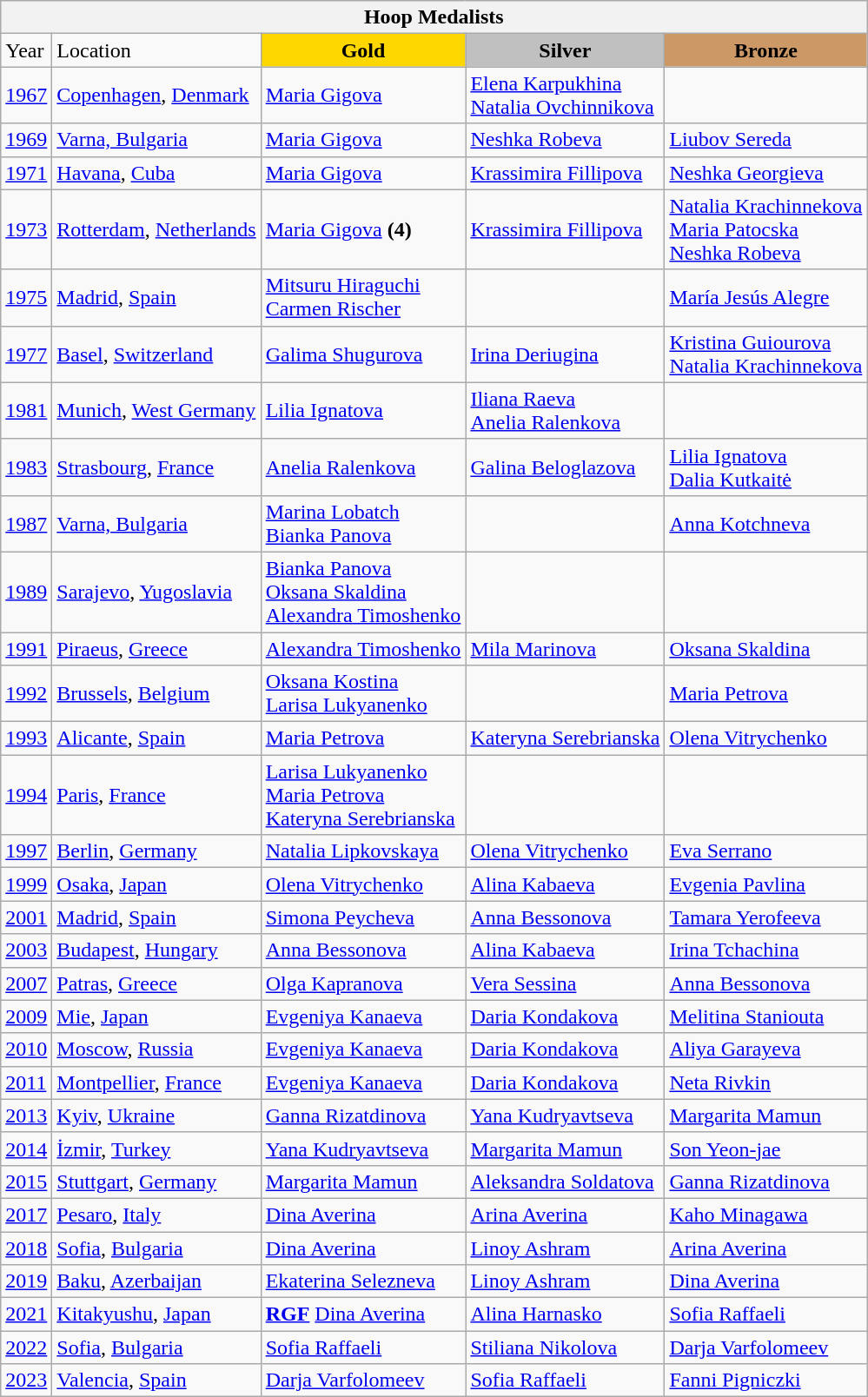<table class="wikitable">
<tr>
<th colspan=5 align="center"><strong>Hoop Medalists</strong></th>
</tr>
<tr>
<td>Year</td>
<td>Location</td>
<td style="text-align:center;background-color:gold;"><strong>Gold</strong></td>
<td style="text-align:center;background-color:silver;"><strong>Silver</strong></td>
<td style="text-align:center;background-color:#CC9966;"><strong>Bronze</strong></td>
</tr>
<tr>
<td><a href='#'>1967</a></td>
<td> <a href='#'>Copenhagen</a>, <a href='#'>Denmark</a></td>
<td> <a href='#'>Maria Gigova</a></td>
<td> <a href='#'>Elena Karpukhina</a><br> <a href='#'>Natalia Ovchinnikova</a></td>
<td></td>
</tr>
<tr>
<td><a href='#'>1969</a></td>
<td> <a href='#'>Varna, Bulgaria</a></td>
<td> <a href='#'>Maria Gigova</a></td>
<td> <a href='#'>Neshka Robeva</a></td>
<td> <a href='#'>Liubov Sereda</a></td>
</tr>
<tr>
<td><a href='#'>1971</a></td>
<td> <a href='#'>Havana</a>, <a href='#'>Cuba</a></td>
<td> <a href='#'>Maria Gigova</a></td>
<td> <a href='#'>Krassimira Fillipova</a></td>
<td> <a href='#'>Neshka Georgieva</a></td>
</tr>
<tr>
<td><a href='#'>1973</a></td>
<td> <a href='#'>Rotterdam</a>, <a href='#'>Netherlands</a></td>
<td> <a href='#'>Maria Gigova</a> <strong>(4)</strong></td>
<td> <a href='#'>Krassimira Fillipova</a></td>
<td> <a href='#'>Natalia Krachinnekova</a><br> <a href='#'>Maria Patocska</a><br> <a href='#'>Neshka Robeva</a></td>
</tr>
<tr>
<td><a href='#'>1975</a></td>
<td> <a href='#'>Madrid</a>, <a href='#'>Spain</a></td>
<td> <a href='#'>Mitsuru Hiraguchi</a><br> <a href='#'>Carmen Rischer</a></td>
<td></td>
<td> <a href='#'>María Jesús Alegre</a></td>
</tr>
<tr>
<td><a href='#'>1977</a></td>
<td> <a href='#'>Basel</a>, <a href='#'>Switzerland</a></td>
<td> <a href='#'>Galima Shugurova</a></td>
<td> <a href='#'>Irina Deriugina</a></td>
<td> <a href='#'>Kristina Guiourova</a><br> <a href='#'>Natalia Krachinnekova</a></td>
</tr>
<tr>
<td><a href='#'>1981</a></td>
<td> <a href='#'>Munich</a>, <a href='#'>West Germany</a></td>
<td> <a href='#'>Lilia Ignatova</a></td>
<td> <a href='#'>Iliana Raeva</a><br> <a href='#'>Anelia Ralenkova</a></td>
<td></td>
</tr>
<tr>
<td><a href='#'>1983</a></td>
<td> <a href='#'>Strasbourg</a>, <a href='#'>France</a></td>
<td> <a href='#'>Anelia Ralenkova</a></td>
<td> <a href='#'>Galina Beloglazova</a></td>
<td> <a href='#'>Lilia Ignatova</a><br> <a href='#'>Dalia Kutkaitė</a></td>
</tr>
<tr>
<td><a href='#'>1987</a></td>
<td> <a href='#'>Varna, Bulgaria</a></td>
<td> <a href='#'>Marina Lobatch</a><br> <a href='#'>Bianka Panova</a></td>
<td></td>
<td> <a href='#'>Anna Kotchneva</a></td>
</tr>
<tr>
<td><a href='#'>1989</a></td>
<td> <a href='#'>Sarajevo</a>, <a href='#'>Yugoslavia</a></td>
<td> <a href='#'>Bianka Panova</a><br> <a href='#'>Oksana Skaldina</a><br> <a href='#'>Alexandra Timoshenko</a></td>
<td></td>
<td></td>
</tr>
<tr>
<td><a href='#'>1991</a></td>
<td> <a href='#'>Piraeus</a>, <a href='#'>Greece</a></td>
<td> <a href='#'>Alexandra Timoshenko</a></td>
<td> <a href='#'>Mila Marinova</a></td>
<td> <a href='#'>Oksana Skaldina</a></td>
</tr>
<tr>
<td><a href='#'>1992</a></td>
<td> <a href='#'>Brussels</a>, <a href='#'>Belgium</a></td>
<td> <a href='#'>Oksana Kostina</a><br> <a href='#'>Larisa Lukyanenko</a></td>
<td></td>
<td> <a href='#'>Maria Petrova</a></td>
</tr>
<tr>
<td><a href='#'>1993</a></td>
<td> <a href='#'>Alicante</a>, <a href='#'>Spain</a></td>
<td> <a href='#'>Maria Petrova</a></td>
<td> <a href='#'>Kateryna Serebrianska</a></td>
<td> <a href='#'>Olena Vitrychenko</a></td>
</tr>
<tr>
<td><a href='#'>1994</a></td>
<td> <a href='#'>Paris</a>, <a href='#'>France</a></td>
<td> <a href='#'>Larisa Lukyanenko</a><br> <a href='#'>Maria Petrova</a><br> <a href='#'>Kateryna Serebrianska</a></td>
<td></td>
<td></td>
</tr>
<tr>
<td><a href='#'>1997</a></td>
<td> <a href='#'>Berlin</a>, <a href='#'>Germany</a></td>
<td> <a href='#'>Natalia Lipkovskaya</a></td>
<td> <a href='#'>Olena Vitrychenko</a></td>
<td> <a href='#'>Eva Serrano</a></td>
</tr>
<tr>
<td><a href='#'>1999</a></td>
<td> <a href='#'>Osaka</a>, <a href='#'>Japan</a></td>
<td> <a href='#'>Olena Vitrychenko</a></td>
<td> <a href='#'>Alina Kabaeva</a></td>
<td> <a href='#'>Evgenia Pavlina</a></td>
</tr>
<tr>
<td><a href='#'>2001</a></td>
<td> <a href='#'>Madrid</a>, <a href='#'>Spain</a></td>
<td> <a href='#'>Simona Peycheva</a></td>
<td> <a href='#'>Anna Bessonova</a></td>
<td> <a href='#'>Tamara Yerofeeva</a></td>
</tr>
<tr>
<td><a href='#'>2003</a></td>
<td> <a href='#'>Budapest</a>, <a href='#'>Hungary</a></td>
<td> <a href='#'>Anna Bessonova</a></td>
<td> <a href='#'>Alina Kabaeva</a></td>
<td> <a href='#'>Irina Tchachina</a></td>
</tr>
<tr>
<td><a href='#'>2007</a></td>
<td> <a href='#'>Patras</a>, <a href='#'>Greece</a></td>
<td> <a href='#'>Olga Kapranova</a></td>
<td> <a href='#'>Vera Sessina</a></td>
<td> <a href='#'>Anna Bessonova</a></td>
</tr>
<tr>
<td><a href='#'>2009</a></td>
<td> <a href='#'>Mie</a>, <a href='#'>Japan</a></td>
<td> <a href='#'>Evgeniya Kanaeva</a></td>
<td> <a href='#'>Daria Kondakova</a></td>
<td> <a href='#'>Melitina Staniouta</a></td>
</tr>
<tr>
<td><a href='#'>2010</a></td>
<td> <a href='#'>Moscow</a>, <a href='#'>Russia</a></td>
<td> <a href='#'>Evgeniya Kanaeva</a></td>
<td> <a href='#'>Daria Kondakova</a></td>
<td> <a href='#'>Aliya Garayeva</a></td>
</tr>
<tr>
<td><a href='#'>2011</a></td>
<td> <a href='#'>Montpellier</a>, <a href='#'>France</a></td>
<td> <a href='#'>Evgeniya Kanaeva</a></td>
<td> <a href='#'>Daria Kondakova</a></td>
<td> <a href='#'>Neta Rivkin</a></td>
</tr>
<tr>
<td><a href='#'>2013</a></td>
<td> <a href='#'>Kyiv</a>, <a href='#'>Ukraine</a></td>
<td> <a href='#'>Ganna Rizatdinova</a></td>
<td> <a href='#'>Yana Kudryavtseva</a></td>
<td> <a href='#'>Margarita Mamun</a></td>
</tr>
<tr>
<td><a href='#'>2014</a></td>
<td> <a href='#'>İzmir</a>, <a href='#'>Turkey</a></td>
<td> <a href='#'>Yana Kudryavtseva</a></td>
<td> <a href='#'>Margarita Mamun</a></td>
<td> <a href='#'>Son Yeon-jae</a></td>
</tr>
<tr>
<td><a href='#'>2015</a></td>
<td> <a href='#'>Stuttgart</a>, <a href='#'>Germany</a></td>
<td> <a href='#'>Margarita Mamun</a></td>
<td> <a href='#'>Aleksandra Soldatova</a></td>
<td> <a href='#'>Ganna Rizatdinova</a></td>
</tr>
<tr>
<td><a href='#'>2017</a></td>
<td> <a href='#'>Pesaro</a>, <a href='#'>Italy</a></td>
<td> <a href='#'>Dina Averina</a></td>
<td> <a href='#'>Arina Averina</a></td>
<td> <a href='#'>Kaho Minagawa</a></td>
</tr>
<tr>
<td><a href='#'>2018</a></td>
<td> <a href='#'>Sofia</a>, <a href='#'>Bulgaria</a></td>
<td> <a href='#'>Dina Averina</a></td>
<td> <a href='#'>Linoy Ashram</a></td>
<td> <a href='#'>Arina Averina</a></td>
</tr>
<tr>
<td><a href='#'>2019</a></td>
<td> <a href='#'>Baku</a>, <a href='#'>Azerbaijan</a></td>
<td> <a href='#'>Ekaterina Selezneva</a></td>
<td> <a href='#'>Linoy Ashram</a></td>
<td> <a href='#'>Dina Averina</a></td>
</tr>
<tr>
<td><a href='#'>2021</a></td>
<td> <a href='#'>Kitakyushu</a>, <a href='#'>Japan</a></td>
<td><strong><a href='#'>RGF</a></strong> <a href='#'>Dina Averina</a></td>
<td> <a href='#'>Alina Harnasko</a></td>
<td> <a href='#'>Sofia Raffaeli</a></td>
</tr>
<tr>
<td><a href='#'>2022</a></td>
<td> <a href='#'>Sofia</a>, <a href='#'>Bulgaria</a></td>
<td> <a href='#'>Sofia Raffaeli</a></td>
<td> <a href='#'>Stiliana Nikolova</a></td>
<td> <a href='#'>Darja Varfolomeev</a></td>
</tr>
<tr>
<td><a href='#'>2023</a></td>
<td> <a href='#'>Valencia</a>, <a href='#'>Spain</a></td>
<td> <a href='#'>Darja Varfolomeev</a></td>
<td> <a href='#'>Sofia Raffaeli</a></td>
<td> <a href='#'>Fanni Pigniczki</a></td>
</tr>
</table>
